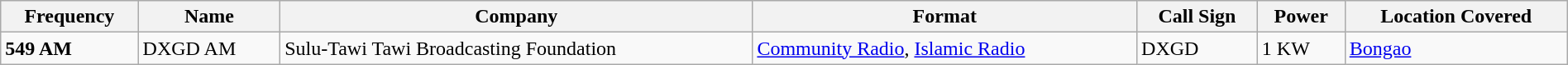<table class="sortable wikitable" style="width:100%">
<tr>
<th>Frequency</th>
<th>Name</th>
<th>Company</th>
<th>Format</th>
<th>Call Sign</th>
<th>Power</th>
<th>Location Covered</th>
</tr>
<tr>
<td><strong>549 AM</strong></td>
<td>DXGD AM</td>
<td>Sulu-Tawi Tawi Broadcasting Foundation</td>
<td><a href='#'>Community Radio</a>, <a href='#'>Islamic Radio</a></td>
<td>DXGD</td>
<td>1 KW</td>
<td><a href='#'>Bongao</a></td>
</tr>
</table>
